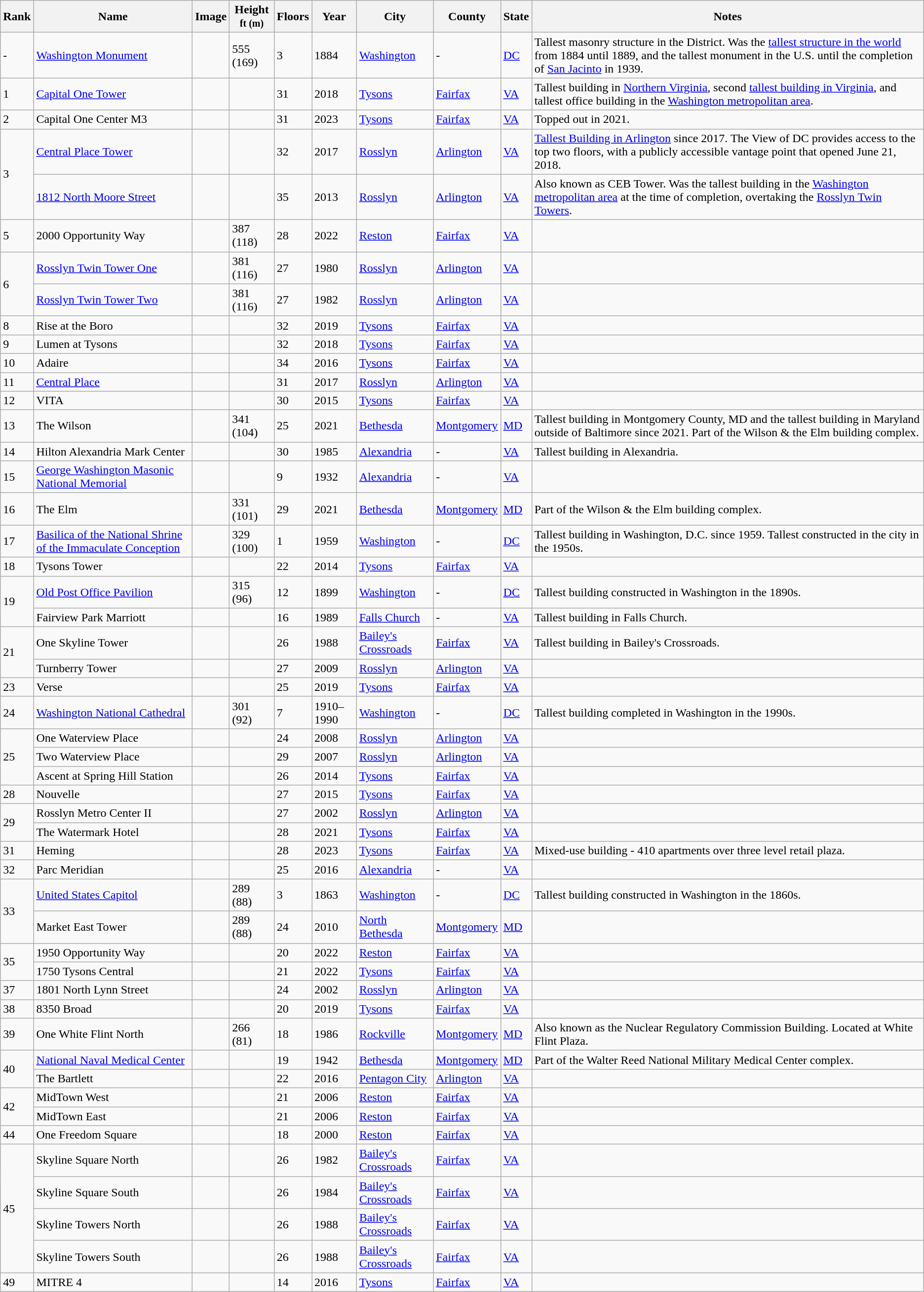<table class="wikitable sortable">
<tr>
<th>Rank</th>
<th>Name</th>
<th>Image</th>
<th>Height<br><small>ft (m)</small></th>
<th>Floors</th>
<th>Year</th>
<th>City</th>
<th>County</th>
<th>State</th>
<th>Notes</th>
</tr>
<tr>
<td>-</td>
<td><a href='#'>Washington Monument</a></td>
<td></td>
<td>555 (169)</td>
<td>3</td>
<td>1884</td>
<td><a href='#'>Washington</a></td>
<td>-</td>
<td><a href='#'>DC</a></td>
<td>Tallest masonry structure in the District. Was the <a href='#'>tallest structure in the world</a> from 1884 until 1889, and the tallest monument in the U.S. until the completion of <a href='#'>San Jacinto</a> in 1939.</td>
</tr>
<tr>
<td>1</td>
<td><a href='#'>Capital One Tower</a></td>
<td></td>
<td></td>
<td>31</td>
<td>2018</td>
<td><a href='#'>Tysons</a></td>
<td><a href='#'>Fairfax</a></td>
<td><a href='#'>VA</a></td>
<td>Tallest building in <a href='#'>Northern Virginia</a>, second <a href='#'>tallest building in Virginia</a>, and tallest office building in the <a href='#'>Washington metropolitan area</a>.</td>
</tr>
<tr>
<td>2</td>
<td>Capital One Center M3</td>
<td></td>
<td></td>
<td>31</td>
<td>2023</td>
<td><a href='#'>Tysons</a></td>
<td><a href='#'>Fairfax</a></td>
<td><a href='#'>VA</a></td>
<td>Topped out in 2021.</td>
</tr>
<tr>
<td rowspan="2">3</td>
<td><a href='#'>Central Place Tower</a></td>
<td></td>
<td></td>
<td>32</td>
<td>2017</td>
<td><a href='#'>Rosslyn</a></td>
<td><a href='#'>Arlington</a></td>
<td><a href='#'>VA</a></td>
<td><a href='#'>Tallest Building in Arlington</a> since 2017. The View of DC provides access to the top two floors, with a publicly accessible vantage point that opened June 21, 2018.</td>
</tr>
<tr>
<td><a href='#'>1812 North Moore Street</a></td>
<td></td>
<td></td>
<td>35</td>
<td>2013</td>
<td><a href='#'>Rosslyn</a></td>
<td><a href='#'>Arlington</a></td>
<td><a href='#'>VA</a></td>
<td>Also known as CEB Tower. Was the tallest building in the <a href='#'>Washington metropolitan area</a> at the time of completion, overtaking the <a href='#'>Rosslyn Twin Towers</a>.</td>
</tr>
<tr>
<td>5</td>
<td>2000 Opportunity Way</td>
<td></td>
<td>387 (118)</td>
<td>28</td>
<td>2022</td>
<td><a href='#'>Reston</a></td>
<td><a href='#'>Fairfax</a></td>
<td><a href='#'>VA</a></td>
<td></td>
</tr>
<tr>
<td rowspan="2">6</td>
<td><a href='#'>Rosslyn Twin Tower One</a></td>
<td></td>
<td>381 (116)</td>
<td>27</td>
<td>1980</td>
<td><a href='#'>Rosslyn</a></td>
<td><a href='#'>Arlington</a></td>
<td><a href='#'>VA</a></td>
<td></td>
</tr>
<tr>
<td><a href='#'>Rosslyn Twin Tower Two</a></td>
<td></td>
<td>381 (116)</td>
<td>27</td>
<td>1982</td>
<td><a href='#'>Rosslyn</a></td>
<td><a href='#'>Arlington</a></td>
<td><a href='#'>VA</a></td>
<td></td>
</tr>
<tr>
<td>8</td>
<td>Rise at the Boro</td>
<td></td>
<td></td>
<td>32</td>
<td>2019</td>
<td><a href='#'>Tysons</a></td>
<td><a href='#'>Fairfax</a></td>
<td><a href='#'>VA</a></td>
<td></td>
</tr>
<tr>
<td>9</td>
<td>Lumen at Tysons</td>
<td></td>
<td></td>
<td>32</td>
<td>2018</td>
<td><a href='#'>Tysons</a></td>
<td><a href='#'>Fairfax</a></td>
<td><a href='#'>VA</a></td>
<td></td>
</tr>
<tr>
<td>10</td>
<td>Adaire</td>
<td></td>
<td></td>
<td>34</td>
<td>2016</td>
<td><a href='#'>Tysons</a></td>
<td><a href='#'>Fairfax</a></td>
<td><a href='#'>VA</a></td>
<td></td>
</tr>
<tr>
<td>11</td>
<td><a href='#'>Central Place</a></td>
<td></td>
<td></td>
<td>31</td>
<td>2017</td>
<td><a href='#'>Rosslyn</a></td>
<td><a href='#'>Arlington</a></td>
<td><a href='#'>VA</a></td>
<td></td>
</tr>
<tr>
<td>12</td>
<td>VITA</td>
<td></td>
<td></td>
<td>30</td>
<td>2015</td>
<td><a href='#'>Tysons</a></td>
<td><a href='#'>Fairfax</a></td>
<td><a href='#'>VA</a></td>
<td></td>
</tr>
<tr>
<td>13</td>
<td>The Wilson</td>
<td></td>
<td>341 (104)</td>
<td>25</td>
<td>2021</td>
<td><a href='#'>Bethesda</a></td>
<td><a href='#'>Montgomery</a></td>
<td><a href='#'>MD</a></td>
<td>Tallest building in Montgomery County, MD and the tallest building in Maryland outside of Baltimore since 2021. Part of the Wilson & the Elm building complex.</td>
</tr>
<tr>
<td>14</td>
<td>Hilton Alexandria Mark Center</td>
<td></td>
<td></td>
<td>30</td>
<td>1985</td>
<td><a href='#'>Alexandria</a></td>
<td>-</td>
<td><a href='#'>VA</a></td>
<td>Tallest building in Alexandria.</td>
</tr>
<tr>
<td>15</td>
<td><a href='#'>George Washington Masonic National Memorial</a></td>
<td></td>
<td></td>
<td>9</td>
<td>1932</td>
<td><a href='#'>Alexandria</a></td>
<td>-</td>
<td><a href='#'>VA</a></td>
<td></td>
</tr>
<tr>
<td>16</td>
<td>The Elm</td>
<td></td>
<td>331 (101)</td>
<td>29</td>
<td>2021</td>
<td><a href='#'>Bethesda</a></td>
<td><a href='#'>Montgomery</a></td>
<td><a href='#'>MD</a></td>
<td>Part of the Wilson & the Elm building complex.</td>
</tr>
<tr>
<td>17</td>
<td><a href='#'>Basilica of the National Shrine of the Immaculate Conception</a></td>
<td></td>
<td>329 (100)</td>
<td>1</td>
<td>1959</td>
<td><a href='#'>Washington</a></td>
<td>-</td>
<td><a href='#'>DC</a></td>
<td>Tallest building in Washington, D.C. since 1959. Tallest constructed in the city in the 1950s.</td>
</tr>
<tr>
<td>18</td>
<td>Tysons Tower</td>
<td></td>
<td></td>
<td>22</td>
<td>2014</td>
<td><a href='#'>Tysons</a></td>
<td><a href='#'>Fairfax</a></td>
<td><a href='#'>VA</a></td>
<td></td>
</tr>
<tr>
<td rowspan="2">19</td>
<td><a href='#'>Old Post Office Pavilion</a></td>
<td></td>
<td>315 (96)</td>
<td>12</td>
<td>1899</td>
<td><a href='#'>Washington</a></td>
<td>-</td>
<td><a href='#'>DC</a></td>
<td>Tallest building constructed in Washington in the 1890s.</td>
</tr>
<tr>
<td>Fairview Park Marriott</td>
<td></td>
<td></td>
<td>16</td>
<td>1989</td>
<td><a href='#'>Falls Church</a></td>
<td>-</td>
<td><a href='#'>VA</a></td>
<td>Tallest building in Falls Church.</td>
</tr>
<tr>
<td rowspan="2">21</td>
<td>One Skyline Tower</td>
<td></td>
<td></td>
<td>26</td>
<td>1988</td>
<td><a href='#'>Bailey's Crossroads</a></td>
<td><a href='#'>Fairfax</a></td>
<td><a href='#'>VA</a></td>
<td>Tallest building in Bailey's Crossroads.</td>
</tr>
<tr>
<td>Turnberry Tower</td>
<td></td>
<td></td>
<td>27</td>
<td>2009</td>
<td><a href='#'>Rosslyn</a></td>
<td><a href='#'>Arlington</a></td>
<td><a href='#'>VA</a></td>
<td></td>
</tr>
<tr>
<td>23</td>
<td>Verse</td>
<td></td>
<td></td>
<td>25</td>
<td>2019</td>
<td><a href='#'>Tysons</a></td>
<td><a href='#'>Fairfax</a></td>
<td><a href='#'>VA</a></td>
<td></td>
</tr>
<tr>
<td>24</td>
<td><a href='#'>Washington National Cathedral</a></td>
<td></td>
<td>301 (92)</td>
<td>7</td>
<td>1910–1990</td>
<td><a href='#'>Washington</a></td>
<td>-</td>
<td><a href='#'>DC</a></td>
<td>Tallest building completed in Washington in the 1990s.</td>
</tr>
<tr>
<td rowspan="3">25</td>
<td>One Waterview Place</td>
<td></td>
<td></td>
<td>24</td>
<td>2008</td>
<td><a href='#'>Rosslyn</a></td>
<td><a href='#'>Arlington</a></td>
<td><a href='#'>VA</a></td>
<td></td>
</tr>
<tr>
<td>Two Waterview Place</td>
<td></td>
<td></td>
<td>29</td>
<td>2007</td>
<td><a href='#'>Rosslyn</a></td>
<td><a href='#'>Arlington</a></td>
<td><a href='#'>VA</a></td>
<td></td>
</tr>
<tr>
<td>Ascent at Spring Hill Station</td>
<td></td>
<td></td>
<td>26</td>
<td>2014</td>
<td><a href='#'>Tysons</a></td>
<td><a href='#'>Fairfax</a></td>
<td><a href='#'>VA</a></td>
<td></td>
</tr>
<tr>
<td>28</td>
<td>Nouvelle</td>
<td></td>
<td></td>
<td>27</td>
<td>2015</td>
<td><a href='#'>Tysons</a></td>
<td><a href='#'>Fairfax</a></td>
<td><a href='#'>VA</a></td>
<td></td>
</tr>
<tr>
<td rowspan="2">29</td>
<td>Rosslyn Metro Center II</td>
<td></td>
<td></td>
<td>27</td>
<td>2002</td>
<td><a href='#'>Rosslyn</a></td>
<td><a href='#'>Arlington</a></td>
<td><a href='#'>VA</a></td>
<td></td>
</tr>
<tr>
<td>The Watermark Hotel</td>
<td></td>
<td></td>
<td>28</td>
<td>2021</td>
<td><a href='#'>Tysons</a></td>
<td><a href='#'>Fairfax</a></td>
<td><a href='#'>VA</a></td>
<td></td>
</tr>
<tr>
<td>31</td>
<td>Heming</td>
<td></td>
<td></td>
<td>28</td>
<td>2023</td>
<td><a href='#'>Tysons</a></td>
<td><a href='#'>Fairfax</a></td>
<td><a href='#'>VA</a></td>
<td>Mixed-use building - 410 apartments over three level retail plaza.</td>
</tr>
<tr>
<td>32</td>
<td>Parc Meridian</td>
<td></td>
<td></td>
<td>25</td>
<td>2016</td>
<td><a href='#'>Alexandria</a></td>
<td>-</td>
<td><a href='#'>VA</a></td>
<td></td>
</tr>
<tr>
<td rowspan="2">33</td>
<td><a href='#'>United States Capitol</a></td>
<td></td>
<td>289 (88)</td>
<td>3</td>
<td>1863</td>
<td><a href='#'>Washington</a></td>
<td>-</td>
<td><a href='#'>DC</a></td>
<td>Tallest building constructed in Washington in the 1860s.</td>
</tr>
<tr>
<td>Market East Tower</td>
<td></td>
<td>289 (88)</td>
<td>24</td>
<td>2010</td>
<td><a href='#'>North Bethesda</a></td>
<td><a href='#'>Montgomery</a></td>
<td><a href='#'>MD</a></td>
<td></td>
</tr>
<tr>
<td rowspan="2">35</td>
<td>1950 Opportunity Way</td>
<td></td>
<td></td>
<td>20</td>
<td>2022</td>
<td><a href='#'>Reston</a></td>
<td><a href='#'>Fairfax</a></td>
<td><a href='#'>VA</a></td>
<td></td>
</tr>
<tr>
<td>1750 Tysons Central</td>
<td></td>
<td></td>
<td>21</td>
<td>2022</td>
<td><a href='#'>Tysons</a></td>
<td><a href='#'>Fairfax</a></td>
<td><a href='#'>VA</a></td>
<td></td>
</tr>
<tr>
<td>37</td>
<td>1801 North Lynn Street</td>
<td></td>
<td></td>
<td>24</td>
<td>2002</td>
<td><a href='#'>Rosslyn</a></td>
<td><a href='#'>Arlington</a></td>
<td><a href='#'>VA</a></td>
<td></td>
</tr>
<tr>
<td>38</td>
<td>8350 Broad</td>
<td></td>
<td></td>
<td>20</td>
<td>2019</td>
<td><a href='#'>Tysons</a></td>
<td><a href='#'>Fairfax</a></td>
<td><a href='#'>VA</a></td>
<td></td>
</tr>
<tr>
<td>39</td>
<td>One White Flint North</td>
<td></td>
<td>266 (81)</td>
<td>18</td>
<td>1986</td>
<td><a href='#'>Rockville</a></td>
<td><a href='#'>Montgomery</a></td>
<td><a href='#'>MD</a></td>
<td>Also known as the Nuclear Regulatory Commission Building. Located at White Flint Plaza.</td>
</tr>
<tr>
<td rowspan="2">40</td>
<td><a href='#'>National Naval Medical Center</a></td>
<td></td>
<td></td>
<td>19</td>
<td>1942</td>
<td><a href='#'>Bethesda</a></td>
<td><a href='#'>Montgomery</a></td>
<td><a href='#'>MD</a></td>
<td>Part of the Walter Reed National Military Medical Center complex.</td>
</tr>
<tr>
<td>The Bartlett</td>
<td></td>
<td></td>
<td>22</td>
<td>2016</td>
<td><a href='#'>Pentagon City</a></td>
<td><a href='#'>Arlington</a></td>
<td><a href='#'>VA</a></td>
<td></td>
</tr>
<tr>
<td rowspan="2">42</td>
<td>MidTown West</td>
<td></td>
<td></td>
<td>21</td>
<td>2006</td>
<td><a href='#'>Reston</a></td>
<td><a href='#'>Fairfax</a></td>
<td><a href='#'>VA</a></td>
<td></td>
</tr>
<tr>
<td>MidTown East</td>
<td></td>
<td></td>
<td>21</td>
<td>2006</td>
<td><a href='#'>Reston</a></td>
<td><a href='#'>Fairfax</a></td>
<td><a href='#'>VA</a></td>
<td></td>
</tr>
<tr>
<td>44</td>
<td>One Freedom Square</td>
<td></td>
<td></td>
<td>18</td>
<td>2000</td>
<td><a href='#'>Reston</a></td>
<td><a href='#'>Fairfax</a></td>
<td><a href='#'>VA</a></td>
<td></td>
</tr>
<tr>
<td rowspan="4">45</td>
<td>Skyline Square North</td>
<td></td>
<td></td>
<td>26</td>
<td>1982</td>
<td><a href='#'>Bailey's Crossroads</a></td>
<td><a href='#'>Fairfax</a></td>
<td><a href='#'>VA</a></td>
<td></td>
</tr>
<tr>
<td>Skyline Square South</td>
<td></td>
<td></td>
<td>26</td>
<td>1984</td>
<td><a href='#'>Bailey's Crossroads</a></td>
<td><a href='#'>Fairfax</a></td>
<td><a href='#'>VA</a></td>
<td></td>
</tr>
<tr>
<td>Skyline Towers North</td>
<td></td>
<td></td>
<td>26</td>
<td>1988</td>
<td><a href='#'>Bailey's Crossroads</a></td>
<td><a href='#'>Fairfax</a></td>
<td><a href='#'>VA</a></td>
<td></td>
</tr>
<tr>
<td>Skyline Towers South</td>
<td></td>
<td></td>
<td>26</td>
<td>1988</td>
<td><a href='#'>Bailey's Crossroads</a></td>
<td><a href='#'>Fairfax</a></td>
<td><a href='#'>VA</a></td>
<td></td>
</tr>
<tr>
<td>49</td>
<td>MITRE 4</td>
<td></td>
<td></td>
<td>14</td>
<td>2016</td>
<td><a href='#'>Tysons</a></td>
<td><a href='#'>Fairfax</a></td>
<td><a href='#'>VA</a></td>
<td></td>
</tr>
</table>
